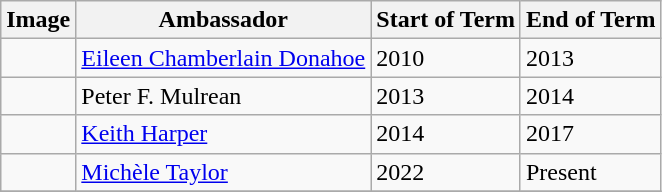<table class="wikitable">
<tr>
<th>Image</th>
<th>Ambassador</th>
<th>Start of Term</th>
<th>End of Term</th>
</tr>
<tr>
<td></td>
<td><a href='#'>Eileen Chamberlain Donahoe</a></td>
<td>2010</td>
<td>2013</td>
</tr>
<tr>
<td></td>
<td>Peter F. Mulrean</td>
<td>2013</td>
<td>2014</td>
</tr>
<tr>
<td></td>
<td><a href='#'>Keith Harper</a></td>
<td>2014</td>
<td>2017</td>
</tr>
<tr>
<td></td>
<td><a href='#'>Michèle Taylor</a></td>
<td>2022</td>
<td>Present</td>
</tr>
<tr>
</tr>
</table>
